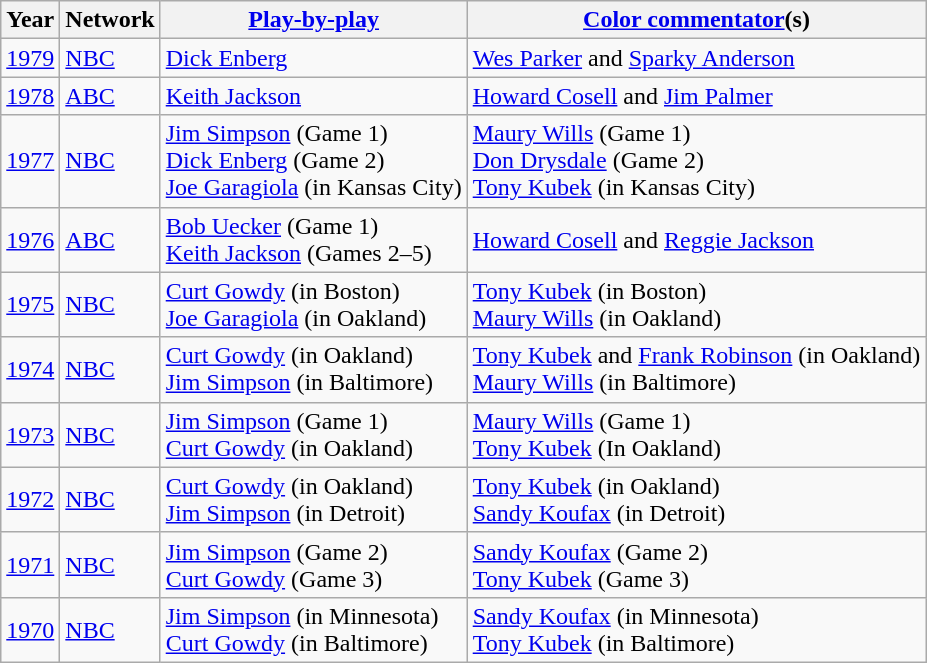<table class="wikitable">
<tr>
<th>Year</th>
<th>Network</th>
<th><a href='#'>Play-by-play</a></th>
<th><a href='#'>Color commentator</a>(s)</th>
</tr>
<tr>
<td><a href='#'>1979</a></td>
<td><a href='#'>NBC</a></td>
<td><a href='#'>Dick Enberg</a></td>
<td><a href='#'>Wes Parker</a> and <a href='#'>Sparky Anderson</a></td>
</tr>
<tr>
<td><a href='#'>1978</a></td>
<td><a href='#'>ABC</a></td>
<td><a href='#'>Keith Jackson</a></td>
<td><a href='#'>Howard Cosell</a> and <a href='#'>Jim Palmer</a></td>
</tr>
<tr>
<td><a href='#'>1977</a></td>
<td><a href='#'>NBC</a></td>
<td><a href='#'>Jim Simpson</a> (Game 1)<br><a href='#'>Dick Enberg</a> (Game 2)<br><a href='#'>Joe Garagiola</a> (in Kansas City)</td>
<td><a href='#'>Maury Wills</a> (Game 1)<br><a href='#'>Don Drysdale</a> (Game 2)<br><a href='#'>Tony Kubek</a> (in Kansas City)</td>
</tr>
<tr>
<td><a href='#'>1976</a></td>
<td><a href='#'>ABC</a></td>
<td><a href='#'>Bob Uecker</a> (Game 1)<br><a href='#'>Keith Jackson</a> (Games 2–5)</td>
<td><a href='#'>Howard Cosell</a> and <a href='#'>Reggie Jackson</a></td>
</tr>
<tr>
<td><a href='#'>1975</a></td>
<td><a href='#'>NBC</a></td>
<td><a href='#'>Curt Gowdy</a> (in Boston)<br><a href='#'>Joe Garagiola</a> (in Oakland)</td>
<td><a href='#'>Tony Kubek</a> (in Boston)<br><a href='#'>Maury Wills</a> (in Oakland)</td>
</tr>
<tr>
<td><a href='#'>1974</a></td>
<td><a href='#'>NBC</a></td>
<td><a href='#'>Curt Gowdy</a> (in Oakland)<br><a href='#'>Jim Simpson</a> (in Baltimore)</td>
<td><a href='#'>Tony Kubek</a> and <a href='#'>Frank Robinson</a> (in Oakland)<br><a href='#'>Maury Wills</a> (in Baltimore)</td>
</tr>
<tr>
<td><a href='#'>1973</a></td>
<td><a href='#'>NBC</a></td>
<td><a href='#'>Jim Simpson</a> (Game 1)<br><a href='#'>Curt Gowdy</a> (in Oakland)</td>
<td><a href='#'>Maury Wills</a> (Game 1)<br><a href='#'>Tony Kubek</a> (In Oakland)</td>
</tr>
<tr>
<td><a href='#'>1972</a></td>
<td><a href='#'>NBC</a></td>
<td><a href='#'>Curt Gowdy</a> (in Oakland)<br><a href='#'>Jim Simpson</a> (in Detroit)</td>
<td><a href='#'>Tony Kubek</a> (in Oakland)<br><a href='#'>Sandy Koufax</a> (in Detroit)</td>
</tr>
<tr>
<td><a href='#'>1971</a></td>
<td><a href='#'>NBC</a></td>
<td><a href='#'>Jim Simpson</a> (Game 2)<br><a href='#'>Curt Gowdy</a> (Game 3)</td>
<td><a href='#'>Sandy Koufax</a> (Game 2)<br><a href='#'>Tony Kubek</a> (Game 3)</td>
</tr>
<tr>
<td><a href='#'>1970</a></td>
<td><a href='#'>NBC</a></td>
<td><a href='#'>Jim Simpson</a> (in Minnesota)<br><a href='#'>Curt Gowdy</a> (in Baltimore)</td>
<td><a href='#'>Sandy Koufax</a> (in Minnesota)<br><a href='#'>Tony Kubek</a> (in Baltimore)</td>
</tr>
</table>
